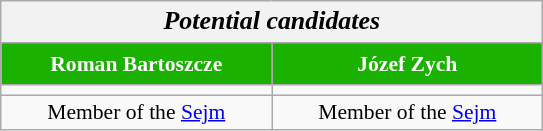<table class="wikitable" style="font-size:90%;">
<tr>
<th colspan="11" style="text-align:center; width:150px; font-size:120%; color:black;"><em>Potential candidates</em></th>
</tr>
<tr style="text-align:center">
<th scope="col" style="width:10em; font-size:120%; background:#1BB100; color:white;"><small>Roman Bartoszcze</small></th>
<th scope="col" style="width:10em; font-size:120%; background:#1BB100; color:white;"><small>Józef Zych</small></th>
</tr>
<tr style="text-align:center">
<td style="text-align:center"></td>
<td style="text-align:center"></td>
</tr>
<tr style="text-align:center">
<td>Member of the <a href='#'>Sejm</a><br></td>
<td>Member of the <a href='#'>Sejm</a><br></td>
</tr>
</table>
